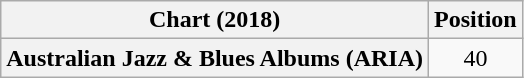<table class="wikitable plainrowheaders" style="text-align:center">
<tr>
<th scope="col">Chart (2018)</th>
<th scope="col">Position</th>
</tr>
<tr>
<th scope="row">Australian Jazz & Blues Albums (ARIA)</th>
<td>40</td>
</tr>
</table>
